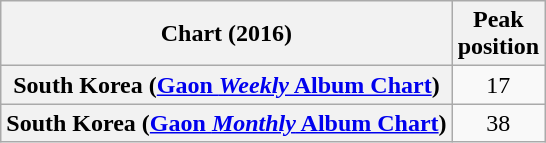<table class="wikitable sortable plainrowheaders" style="text-align:center;">
<tr>
<th>Chart (2016)</th>
<th>Peak<br>position</th>
</tr>
<tr>
<th scope="row">South Korea (<a href='#'>Gaon <em>Weekly</em> Album Chart</a>)</th>
<td>17</td>
</tr>
<tr>
<th scope="row">South Korea (<a href='#'>Gaon <em>Monthly</em> Album Chart</a>)</th>
<td>38</td>
</tr>
</table>
